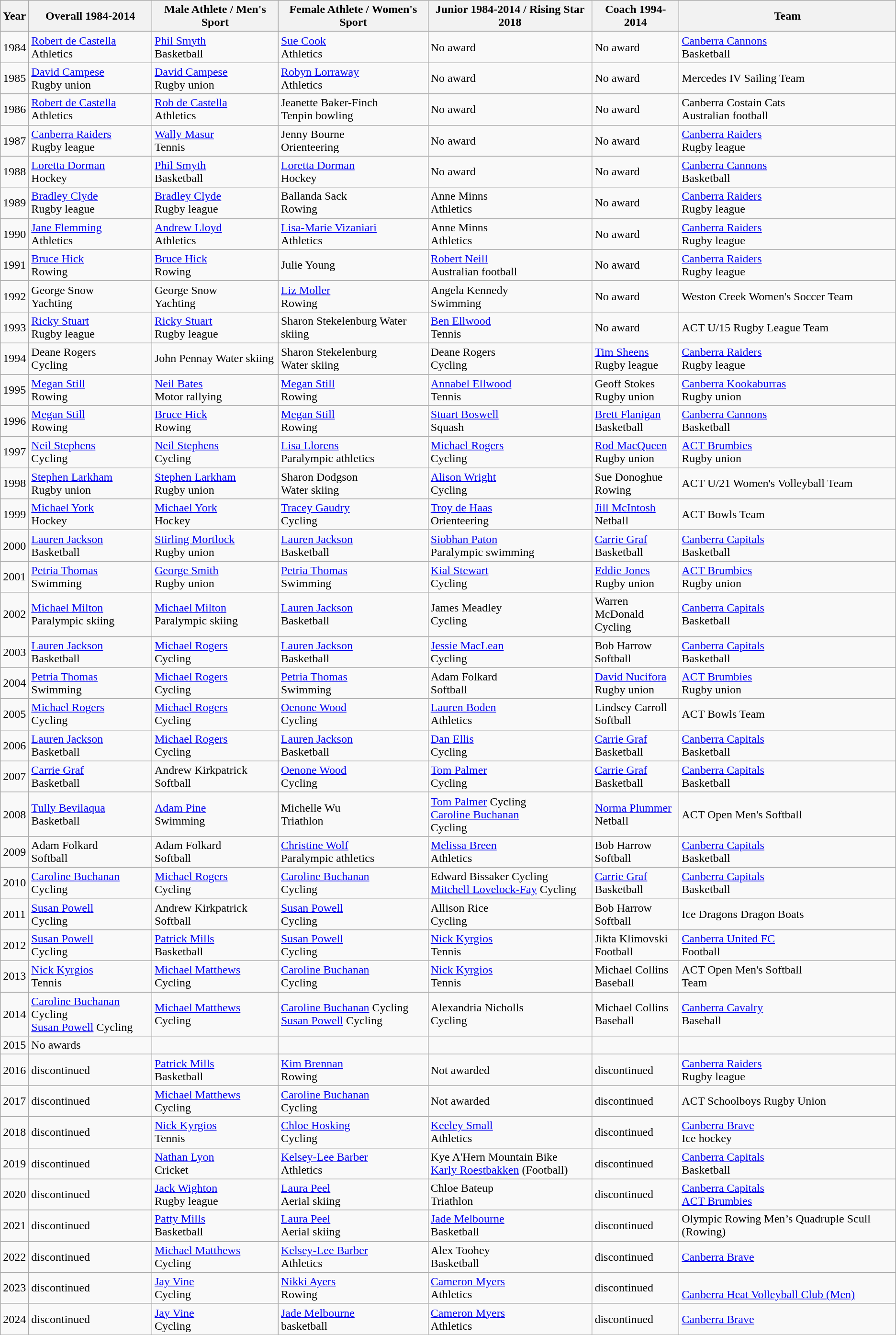<table class="wikitable sortable">
<tr>
<th>Year</th>
<th>Overall 1984-2014</th>
<th>Male Athlete / Men's Sport</th>
<th>Female Athlete / Women's Sport</th>
<th>Junior 1984-2014 / Rising Star 2018</th>
<th>Coach 1994-2014</th>
<th>Team</th>
</tr>
<tr>
<td>1984</td>
<td><a href='#'>Robert de Castella</a> <br> Athletics</td>
<td><a href='#'>Phil Smyth</a> <br> Basketball</td>
<td><a href='#'>Sue Cook</a> <br> Athletics</td>
<td>No award</td>
<td>No award</td>
<td><a href='#'>Canberra Cannons</a> <br> Basketball</td>
</tr>
<tr>
<td>1985</td>
<td><a href='#'>David Campese</a> <br> Rugby union</td>
<td><a href='#'>David Campese</a> <br> Rugby union</td>
<td><a href='#'>Robyn Lorraway</a> <br> Athletics</td>
<td>No award</td>
<td>No award</td>
<td>Mercedes IV Sailing Team</td>
</tr>
<tr>
<td>1986</td>
<td><a href='#'>Robert de Castella</a> <br> Athletics</td>
<td><a href='#'>Rob de Castella</a> <br> Athletics</td>
<td>Jeanette Baker-Finch <br> Tenpin bowling</td>
<td>No award</td>
<td>No award</td>
<td>Canberra Costain Cats <br> Australian football</td>
</tr>
<tr>
<td>1987</td>
<td><a href='#'>Canberra Raiders</a> <br> Rugby league</td>
<td><a href='#'>Wally Masur</a> <br> Tennis</td>
<td>Jenny Bourne <br> Orienteering</td>
<td>No award</td>
<td>No award</td>
<td><a href='#'>Canberra Raiders</a> <br> Rugby league</td>
</tr>
<tr>
<td>1988</td>
<td><a href='#'>Loretta Dorman</a> <br> Hockey</td>
<td><a href='#'>Phil Smyth</a> <br> Basketball</td>
<td><a href='#'>Loretta Dorman</a> <br> Hockey</td>
<td>No award</td>
<td>No award</td>
<td><a href='#'>Canberra Cannons</a> <br> Basketball</td>
</tr>
<tr>
<td>1989</td>
<td><a href='#'>Bradley Clyde</a> <br> Rugby league</td>
<td><a href='#'>Bradley Clyde</a> <br> Rugby league</td>
<td>Ballanda Sack <br> Rowing</td>
<td>Anne Minns <br> Athletics</td>
<td>No award</td>
<td><a href='#'>Canberra Raiders</a> <br> Rugby league</td>
</tr>
<tr>
<td>1990</td>
<td><a href='#'>Jane Flemming</a> <br> Athletics</td>
<td><a href='#'>Andrew Lloyd</a> <br> Athletics</td>
<td><a href='#'>Lisa-Marie Vizaniari</a> <br> Athletics</td>
<td>Anne Minns <br> Athletics</td>
<td>No award</td>
<td><a href='#'>Canberra Raiders</a> <br> Rugby league</td>
</tr>
<tr>
<td>1991</td>
<td><a href='#'>Bruce Hick</a> <br> Rowing</td>
<td><a href='#'>Bruce Hick</a> <br> Rowing</td>
<td>Julie Young</td>
<td><a href='#'>Robert Neill</a> <br> Australian football</td>
<td>No award</td>
<td><a href='#'>Canberra Raiders</a> <br> Rugby league</td>
</tr>
<tr>
<td>1992</td>
<td>George Snow <br> Yachting</td>
<td>George Snow <br> Yachting</td>
<td><a href='#'>Liz Moller</a> <br> Rowing</td>
<td>Angela Kennedy <br> Swimming</td>
<td>No award</td>
<td>Weston Creek Women's Soccer Team</td>
</tr>
<tr>
<td>1993</td>
<td><a href='#'>Ricky Stuart</a> <br> Rugby league</td>
<td><a href='#'>Ricky Stuart</a> <br> Rugby league</td>
<td>Sharon Stekelenburg Water skiing</td>
<td><a href='#'>Ben Ellwood</a> <br> Tennis</td>
<td>No award</td>
<td>ACT U/15 Rugby League Team</td>
</tr>
<tr>
<td>1994</td>
<td>Deane Rogers <br> Cycling</td>
<td>John Pennay Water skiing</td>
<td>Sharon Stekelenburg <br> Water skiing</td>
<td>Deane Rogers <br> Cycling</td>
<td><a href='#'>Tim Sheens</a> <br> Rugby league</td>
<td><a href='#'>Canberra Raiders</a> <br> Rugby league</td>
</tr>
<tr>
<td>1995</td>
<td><a href='#'>Megan Still</a> <br> Rowing</td>
<td><a href='#'>Neil Bates</a> <br> Motor rallying</td>
<td><a href='#'>Megan Still</a> <br> Rowing</td>
<td><a href='#'>Annabel Ellwood</a> <br> Tennis</td>
<td>Geoff Stokes <br> Rugby union</td>
<td><a href='#'>Canberra Kookaburras</a> <br> Rugby union</td>
</tr>
<tr>
<td>1996</td>
<td><a href='#'>Megan Still</a> <br> Rowing</td>
<td><a href='#'>Bruce Hick</a> <br> Rowing</td>
<td><a href='#'>Megan Still</a> <br> Rowing</td>
<td><a href='#'>Stuart Boswell</a> <br> Squash</td>
<td><a href='#'>Brett Flanigan</a> <br> Basketball</td>
<td><a href='#'>Canberra Cannons</a> <br> Basketball</td>
</tr>
<tr>
<td>1997</td>
<td><a href='#'>Neil Stephens</a> <br> Cycling</td>
<td><a href='#'>Neil Stephens</a> <br> Cycling</td>
<td><a href='#'>Lisa Llorens</a> <br> Paralympic athletics</td>
<td><a href='#'>Michael Rogers</a> <br> Cycling</td>
<td><a href='#'>Rod MacQueen</a> <br> Rugby union</td>
<td><a href='#'>ACT Brumbies</a> <br> Rugby union</td>
</tr>
<tr>
<td>1998</td>
<td><a href='#'>Stephen Larkham</a> <br> Rugby union</td>
<td><a href='#'>Stephen Larkham</a> <br> Rugby union</td>
<td>Sharon Dodgson <br> Water skiing</td>
<td><a href='#'>Alison Wright</a> <br> Cycling</td>
<td>Sue Donoghue <br> Rowing</td>
<td>ACT U/21 Women's Volleyball Team</td>
</tr>
<tr>
<td>1999</td>
<td><a href='#'>Michael York</a> <br> Hockey</td>
<td><a href='#'>Michael York</a> <br> Hockey</td>
<td><a href='#'>Tracey Gaudry</a> <br> Cycling</td>
<td><a href='#'>Troy de Haas</a> <br> Orienteering</td>
<td><a href='#'>Jill McIntosh</a> <br> Netball</td>
<td>ACT Bowls Team</td>
</tr>
<tr>
<td>2000</td>
<td><a href='#'>Lauren Jackson</a> <br> Basketball</td>
<td><a href='#'>Stirling Mortlock</a> <br> Rugby union</td>
<td><a href='#'>Lauren Jackson</a> <br> Basketball</td>
<td><a href='#'>Siobhan Paton</a> <br> Paralympic swimming</td>
<td><a href='#'>Carrie Graf</a> <br> Basketball</td>
<td><a href='#'>Canberra Capitals</a> <br> Basketball</td>
</tr>
<tr>
<td>2001</td>
<td><a href='#'>Petria Thomas</a> <br> Swimming</td>
<td><a href='#'>George Smith</a> <br> Rugby union</td>
<td><a href='#'>Petria Thomas</a> <br> Swimming</td>
<td><a href='#'>Kial Stewart</a> <br> Cycling</td>
<td><a href='#'>Eddie Jones</a> <br> Rugby union</td>
<td><a href='#'>ACT Brumbies</a> <br> Rugby union</td>
</tr>
<tr>
<td>2002</td>
<td><a href='#'>Michael Milton</a> <br> Paralympic skiing</td>
<td><a href='#'>Michael Milton</a> <br> Paralympic skiing</td>
<td><a href='#'>Lauren Jackson</a> <br> Basketball</td>
<td>James Meadley <br> Cycling</td>
<td>Warren McDonald <br> Cycling</td>
<td><a href='#'>Canberra Capitals</a> <br> Basketball</td>
</tr>
<tr>
<td>2003</td>
<td><a href='#'>Lauren Jackson</a> <br> Basketball</td>
<td><a href='#'>Michael Rogers</a> <br> Cycling</td>
<td><a href='#'>Lauren Jackson</a> <br> Basketball</td>
<td><a href='#'>Jessie MacLean</a> <br> Cycling</td>
<td>Bob Harrow <br> Softball</td>
<td><a href='#'>Canberra Capitals</a> <br> Basketball</td>
</tr>
<tr>
<td>2004</td>
<td><a href='#'>Petria Thomas</a> <br> Swimming</td>
<td><a href='#'>Michael Rogers</a> <br> Cycling</td>
<td><a href='#'>Petria Thomas</a> <br> Swimming</td>
<td>Adam Folkard <br> Softball</td>
<td><a href='#'>David Nucifora</a> <br> Rugby union</td>
<td><a href='#'>ACT Brumbies</a> <br> Rugby union</td>
</tr>
<tr>
<td>2005</td>
<td><a href='#'>Michael Rogers</a> <br> Cycling</td>
<td><a href='#'>Michael Rogers</a> <br> Cycling</td>
<td><a href='#'>Oenone Wood</a> <br> Cycling</td>
<td><a href='#'>Lauren Boden</a> <br> Athletics</td>
<td>Lindsey Carroll <br> Softball</td>
<td>ACT Bowls Team</td>
</tr>
<tr>
<td>2006</td>
<td><a href='#'>Lauren Jackson</a> <br> Basketball</td>
<td><a href='#'>Michael Rogers</a> <br> Cycling</td>
<td><a href='#'>Lauren Jackson</a> <br> Basketball</td>
<td><a href='#'>Dan Ellis</a> <br> Cycling</td>
<td><a href='#'>Carrie Graf</a> <br> Basketball</td>
<td><a href='#'>Canberra Capitals</a> <br> Basketball</td>
</tr>
<tr>
<td>2007</td>
<td><a href='#'>Carrie Graf</a> <br> Basketball</td>
<td>Andrew Kirkpatrick <br> Softball</td>
<td><a href='#'>Oenone Wood</a><br> Cycling</td>
<td><a href='#'>Tom Palmer</a> <br> Cycling</td>
<td><a href='#'>Carrie Graf</a> <br> Basketball</td>
<td><a href='#'>Canberra Capitals</a> <br> Basketball</td>
</tr>
<tr>
<td>2008</td>
<td><a href='#'>Tully Bevilaqua</a> <br> Basketball</td>
<td><a href='#'>Adam Pine</a> <br> Swimming</td>
<td>Michelle Wu <br>  Triathlon</td>
<td><a href='#'>Tom Palmer</a> Cycling <br> <a href='#'>Caroline Buchanan</a> <br> Cycling</td>
<td><a href='#'>Norma Plummer</a> <br> Netball</td>
<td>ACT Open Men's Softball</td>
</tr>
<tr>
<td>2009</td>
<td>Adam Folkard <br> Softball</td>
<td>Adam Folkard <br> Softball</td>
<td><a href='#'>Christine Wolf</a> <br> Paralympic athletics</td>
<td><a href='#'>Melissa Breen</a> <br> Athletics</td>
<td>Bob Harrow <br> Softball</td>
<td><a href='#'>Canberra Capitals</a><br> Basketball</td>
</tr>
<tr>
<td>2010</td>
<td><a href='#'>Caroline Buchanan</a> <br> Cycling</td>
<td><a href='#'>Michael Rogers</a> <br> Cycling</td>
<td><a href='#'>Caroline Buchanan</a> <br> Cycling</td>
<td>Edward Bissaker Cycling <br> <a href='#'>Mitchell Lovelock-Fay</a> Cycling</td>
<td><a href='#'>Carrie Graf</a> <br> Basketball</td>
<td><a href='#'>Canberra Capitals</a> <br> Basketball</td>
</tr>
<tr>
<td>2011</td>
<td><a href='#'>Susan Powell</a> <br> Cycling</td>
<td>Andrew Kirkpatrick <br> Softball</td>
<td><a href='#'>Susan Powell</a> <br> Cycling</td>
<td>Allison Rice <br> Cycling</td>
<td>Bob Harrow <br> Softball</td>
<td>Ice Dragons Dragon Boats</td>
</tr>
<tr>
<td>2012</td>
<td><a href='#'>Susan Powell</a> <br> Cycling</td>
<td><a href='#'>Patrick Mills</a> <br> Basketball</td>
<td><a href='#'>Susan Powell</a> <br> Cycling</td>
<td><a href='#'>Nick Kyrgios</a> <br> Tennis</td>
<td>Jikta Klimovski <br> Football</td>
<td><a href='#'>Canberra United FC</a> <br> Football</td>
</tr>
<tr>
<td>2013</td>
<td><a href='#'>Nick Kyrgios</a> <br> Tennis</td>
<td><a href='#'>Michael Matthews</a> <br> Cycling</td>
<td><a href='#'>Caroline Buchanan</a> <br> Cycling</td>
<td><a href='#'>Nick Kyrgios</a> <br> Tennis</td>
<td>Michael Collins <br> Baseball</td>
<td>ACT Open Men's Softball<br>Team</td>
</tr>
<tr>
<td>2014</td>
<td><a href='#'>Caroline Buchanan</a> Cycling <br> <a href='#'>Susan Powell</a> Cycling</td>
<td><a href='#'>Michael Matthews</a> <br> Cycling</td>
<td><a href='#'>Caroline Buchanan</a> Cycling <br> <a href='#'>Susan Powell</a> Cycling</td>
<td>Alexandria Nicholls <br> Cycling</td>
<td>Michael Collins <br> Baseball</td>
<td><a href='#'>Canberra Cavalry</a> <br> Baseball</td>
</tr>
<tr>
<td>2015</td>
<td>No awards</td>
<td></td>
<td></td>
<td></td>
<td></td>
<td></td>
</tr>
<tr>
<td>2016</td>
<td>discontinued</td>
<td><a href='#'>Patrick Mills</a> <br> Basketball</td>
<td><a href='#'>Kim Brennan</a> <br> Rowing</td>
<td>Not awarded</td>
<td>discontinued</td>
<td><a href='#'>Canberra Raiders</a> <br> Rugby league</td>
</tr>
<tr>
<td>2017</td>
<td>discontinued</td>
<td><a href='#'>Michael Matthews</a> <br> Cycling</td>
<td><a href='#'>Caroline Buchanan</a> <br> Cycling</td>
<td>Not awarded</td>
<td>discontinued</td>
<td>ACT Schoolboys Rugby Union</td>
</tr>
<tr>
<td>2018</td>
<td>discontinued</td>
<td><a href='#'>Nick Kyrgios</a> <br> Tennis</td>
<td><a href='#'>Chloe Hosking</a> <br> Cycling</td>
<td><a href='#'>Keeley Small</a> <br> Athletics</td>
<td>discontinued</td>
<td><a href='#'>Canberra Brave</a> <br> Ice hockey</td>
</tr>
<tr>
<td>2019</td>
<td>discontinued</td>
<td><a href='#'>Nathan Lyon</a> <br> Cricket</td>
<td><a href='#'>Kelsey-Lee Barber</a> <br> Athletics</td>
<td>Kye A'Hern  Mountain Bike <br> <a href='#'>Karly Roestbakken</a> (Football)</td>
<td>discontinued</td>
<td><a href='#'>Canberra Capitals</a><br>Basketball</td>
</tr>
<tr>
<td>2020</td>
<td>discontinued</td>
<td><a href='#'>Jack Wighton</a> <br>Rugby league</td>
<td><a href='#'>Laura Peel</a> <br> Aerial skiing</td>
<td>Chloe Bateup <br> Triathlon</td>
<td>discontinued</td>
<td><a href='#'>Canberra Capitals</a> <br> <a href='#'>ACT Brumbies</a></td>
</tr>
<tr>
<td>2021</td>
<td>discontinued</td>
<td><a href='#'>Patty Mills</a> <br> Basketball</td>
<td><a href='#'>Laura Peel</a> <br> Aerial skiing</td>
<td><a href='#'>Jade Melbourne</a> <br> Basketball</td>
<td>discontinued</td>
<td>Olympic Rowing Men’s Quadruple Scull (Rowing)</td>
</tr>
<tr>
<td>2022</td>
<td>discontinued</td>
<td><a href='#'>Michael Matthews</a> <br> Cycling</td>
<td><a href='#'>Kelsey-Lee Barber</a> <br> Athletics</td>
<td>Alex Toohey <br> Basketball</td>
<td>discontinued</td>
<td><a href='#'>Canberra Brave</a></td>
</tr>
<tr>
<td>2023</td>
<td>discontinued</td>
<td><a href='#'>Jay Vine</a> <br> Cycling</td>
<td><a href='#'>Nikki Ayers</a> <br> Rowing</td>
<td><a href='#'>Cameron Myers</a> <br> Athletics</td>
<td>discontinued</td>
<td><br><a href='#'>Canberra Heat Volleyball Club (Men)</a></td>
</tr>
<tr>
<td>2024</td>
<td>discontinued</td>
<td><a href='#'>Jay Vine</a> <br> Cycling</td>
<td><a href='#'>Jade Melbourne</a> <br> basketball</td>
<td><a href='#'>Cameron Myers</a> <br> Athletics</td>
<td>discontinued</td>
<td><a href='#'>Canberra Brave</a></td>
</tr>
</table>
